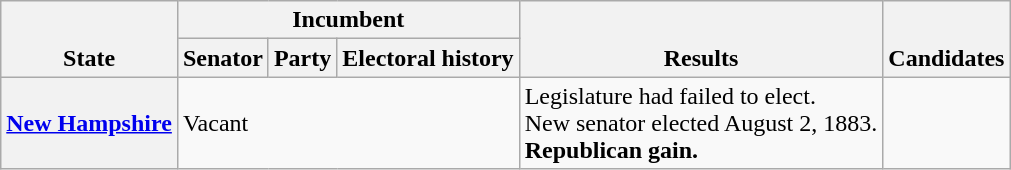<table class=wikitable>
<tr valign=bottom>
<th rowspan=2>State</th>
<th colspan=3>Incumbent</th>
<th rowspan=2>Results</th>
<th rowspan=2>Candidates</th>
</tr>
<tr valign=bottom>
<th>Senator</th>
<th>Party</th>
<th>Electoral history</th>
</tr>
<tr>
<th><a href='#'>New Hampshire</a></th>
<td colspan=3>Vacant</td>
<td>Legislature had failed to elect.<br>New senator elected August 2, 1883.<br><strong>Republican gain.</strong></td>
<td nowrap></td>
</tr>
</table>
